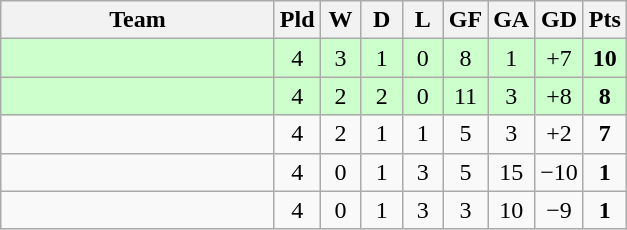<table class="wikitable" style="text-align: center;">
<tr>
<th width=175>Team</th>
<th width=20>Pld</th>
<th width=20>W</th>
<th width=20>D</th>
<th width=20>L</th>
<th width=20>GF</th>
<th width=20>GA</th>
<th width=20>GD</th>
<th width=20>Pts</th>
</tr>
<tr bgcolor=ccffcc>
<td style="text-align:left;"></td>
<td>4</td>
<td>3</td>
<td>1</td>
<td>0</td>
<td>8</td>
<td>1</td>
<td>+7</td>
<td><strong>10</strong></td>
</tr>
<tr bgcolor=ccffcc>
<td style="text-align:left;"></td>
<td>4</td>
<td>2</td>
<td>2</td>
<td>0</td>
<td>11</td>
<td>3</td>
<td>+8</td>
<td><strong>8</strong></td>
</tr>
<tr>
<td style="text-align:left;"></td>
<td>4</td>
<td>2</td>
<td>1</td>
<td>1</td>
<td>5</td>
<td>3</td>
<td>+2</td>
<td><strong>7</strong></td>
</tr>
<tr>
<td style="text-align:left;"></td>
<td>4</td>
<td>0</td>
<td>1</td>
<td>3</td>
<td>5</td>
<td>15</td>
<td>−10</td>
<td><strong>1</strong></td>
</tr>
<tr>
<td style="text-align:left;"></td>
<td>4</td>
<td>0</td>
<td>1</td>
<td>3</td>
<td>3</td>
<td>10</td>
<td>−9</td>
<td><strong>1</strong></td>
</tr>
</table>
